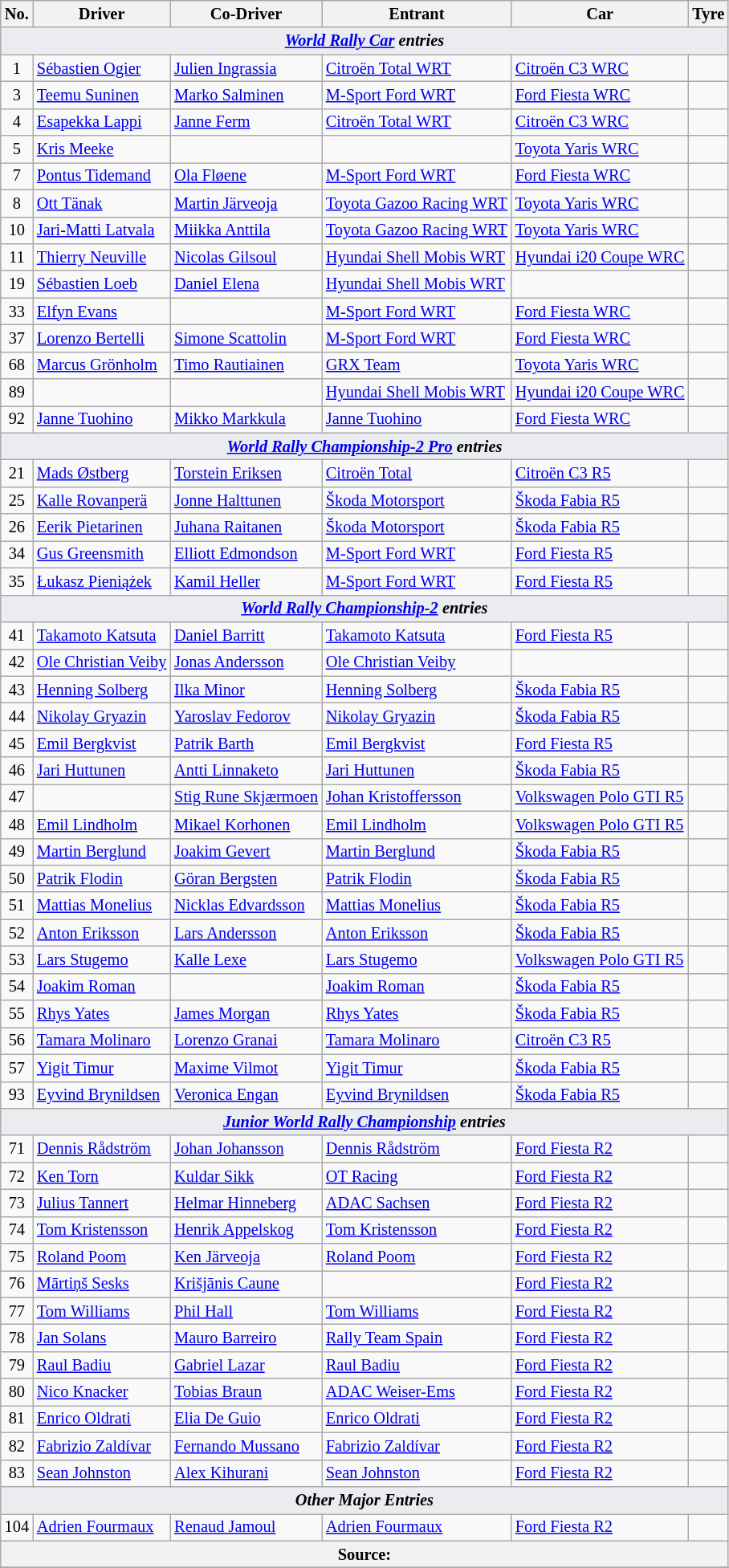<table class="wikitable" style="font-size: 85%;">
<tr>
<th>No.</th>
<th>Driver</th>
<th>Co-Driver</th>
<th>Entrant</th>
<th>Car</th>
<th>Tyre</th>
</tr>
<tr>
<td style="background-color:#EAECF0; text-align:center" colspan="6"><strong><em><a href='#'>World Rally Car</a> entries</em></strong></td>
</tr>
<tr>
<td align="center">1</td>
<td> <a href='#'>Sébastien Ogier</a></td>
<td> <a href='#'>Julien Ingrassia</a></td>
<td> <a href='#'>Citroën Total WRT</a></td>
<td><a href='#'>Citroën C3 WRC</a></td>
<td align="center"></td>
</tr>
<tr>
<td align="center">3</td>
<td> <a href='#'>Teemu Suninen</a></td>
<td> <a href='#'>Marko Salminen</a></td>
<td> <a href='#'>M-Sport Ford WRT</a></td>
<td><a href='#'>Ford Fiesta WRC</a></td>
<td align="center"></td>
</tr>
<tr>
<td align="center">4</td>
<td> <a href='#'>Esapekka Lappi</a></td>
<td> <a href='#'>Janne Ferm</a></td>
<td> <a href='#'>Citroën Total WRT</a></td>
<td><a href='#'>Citroën C3 WRC</a></td>
<td align="center"></td>
</tr>
<tr>
<td align="center">5</td>
<td> <a href='#'>Kris Meeke</a></td>
<td></td>
<td></td>
<td><a href='#'>Toyota Yaris WRC</a></td>
<td align="center"></td>
</tr>
<tr>
<td align="center">7</td>
<td> <a href='#'>Pontus Tidemand</a></td>
<td> <a href='#'>Ola Fløene</a></td>
<td> <a href='#'>M-Sport Ford WRT</a></td>
<td><a href='#'>Ford Fiesta WRC</a></td>
<td align="center"></td>
</tr>
<tr>
<td align="center">8</td>
<td> <a href='#'>Ott Tänak</a></td>
<td> <a href='#'>Martin Järveoja</a></td>
<td> <a href='#'>Toyota Gazoo Racing WRT</a></td>
<td><a href='#'>Toyota Yaris WRC</a></td>
<td align="center"></td>
</tr>
<tr>
<td align="center">10</td>
<td> <a href='#'>Jari-Matti Latvala</a></td>
<td> <a href='#'>Miikka Anttila</a></td>
<td> <a href='#'>Toyota Gazoo Racing WRT</a></td>
<td><a href='#'>Toyota Yaris WRC</a></td>
<td align="center"></td>
</tr>
<tr>
<td align="center">11</td>
<td> <a href='#'>Thierry Neuville</a></td>
<td> <a href='#'>Nicolas Gilsoul</a></td>
<td> <a href='#'>Hyundai Shell Mobis WRT</a></td>
<td><a href='#'>Hyundai i20 Coupe WRC</a></td>
<td align="center"></td>
</tr>
<tr>
<td align="center">19</td>
<td> <a href='#'>Sébastien Loeb</a></td>
<td> <a href='#'>Daniel Elena</a></td>
<td> <a href='#'>Hyundai Shell Mobis WRT</a></td>
<td></td>
<td align="center"></td>
</tr>
<tr>
<td align="center">33</td>
<td> <a href='#'>Elfyn Evans</a></td>
<td></td>
<td> <a href='#'>M-Sport Ford WRT</a></td>
<td><a href='#'>Ford Fiesta WRC</a></td>
<td align="center"></td>
</tr>
<tr>
<td align="center">37</td>
<td> <a href='#'>Lorenzo Bertelli</a></td>
<td> <a href='#'>Simone Scattolin</a></td>
<td> <a href='#'>M-Sport Ford WRT</a></td>
<td><a href='#'>Ford Fiesta WRC</a></td>
<td align="center"></td>
</tr>
<tr>
<td align="center">68</td>
<td> <a href='#'>Marcus Grönholm</a></td>
<td> <a href='#'>Timo Rautiainen</a></td>
<td> <a href='#'>GRX Team</a></td>
<td><a href='#'>Toyota Yaris WRC</a></td>
<td align="center"></td>
</tr>
<tr>
<td align="center">89</td>
<td></td>
<td></td>
<td> <a href='#'>Hyundai Shell Mobis WRT</a></td>
<td><a href='#'>Hyundai i20 Coupe WRC</a></td>
<td align="center"></td>
</tr>
<tr>
<td align="center">92</td>
<td> <a href='#'>Janne Tuohino</a></td>
<td> <a href='#'>Mikko Markkula</a></td>
<td> <a href='#'>Janne Tuohino</a></td>
<td><a href='#'>Ford Fiesta WRC</a></td>
<td align="center"></td>
</tr>
<tr>
<td style="background-color:#EAECF0; text-align:center" colspan="6"><strong><em><a href='#'>World Rally Championship-2 Pro</a> entries</em></strong></td>
</tr>
<tr>
<td align="center">21</td>
<td> <a href='#'>Mads Østberg</a></td>
<td> <a href='#'>Torstein Eriksen</a></td>
<td> <a href='#'>Citroën Total</a></td>
<td><a href='#'>Citroën C3 R5</a></td>
<td align="center"></td>
</tr>
<tr>
<td align="center">25</td>
<td> <a href='#'>Kalle Rovanperä</a></td>
<td> <a href='#'>Jonne Halttunen</a></td>
<td> <a href='#'>Škoda Motorsport</a></td>
<td><a href='#'>Škoda Fabia R5</a></td>
<td align="center"></td>
</tr>
<tr>
<td align="center">26</td>
<td> <a href='#'>Eerik Pietarinen</a></td>
<td> <a href='#'>Juhana Raitanen</a></td>
<td> <a href='#'>Škoda Motorsport</a></td>
<td><a href='#'>Škoda Fabia R5</a></td>
<td align="center"></td>
</tr>
<tr>
<td align="center">34</td>
<td> <a href='#'>Gus Greensmith</a></td>
<td> <a href='#'>Elliott Edmondson</a></td>
<td> <a href='#'>M-Sport Ford WRT</a></td>
<td><a href='#'>Ford Fiesta R5</a></td>
<td align="center"></td>
</tr>
<tr>
<td align="center">35</td>
<td> <a href='#'>Łukasz Pieniążek</a></td>
<td> <a href='#'>Kamil Heller</a></td>
<td> <a href='#'>M-Sport Ford WRT</a></td>
<td><a href='#'>Ford Fiesta R5</a></td>
<td align="center"></td>
</tr>
<tr>
<td style="background-color:#EAECF0; text-align:center" colspan="6"><strong><em><a href='#'>World Rally Championship-2</a> entries</em></strong></td>
</tr>
<tr>
<td align="center">41</td>
<td> <a href='#'>Takamoto Katsuta</a></td>
<td> <a href='#'>Daniel Barritt</a></td>
<td> <a href='#'>Takamoto Katsuta</a></td>
<td><a href='#'>Ford Fiesta R5</a></td>
<td align="center"></td>
</tr>
<tr>
<td align="center">42</td>
<td> <a href='#'>Ole Christian Veiby</a></td>
<td> <a href='#'>Jonas Andersson</a></td>
<td> <a href='#'>Ole Christian Veiby</a></td>
<td></td>
<td align="center"></td>
</tr>
<tr>
<td align="center">43</td>
<td> <a href='#'>Henning Solberg</a></td>
<td> <a href='#'>Ilka Minor</a></td>
<td> <a href='#'>Henning Solberg</a></td>
<td><a href='#'>Škoda Fabia R5</a></td>
<td align="center"></td>
</tr>
<tr>
<td align="center">44</td>
<td> <a href='#'>Nikolay Gryazin</a></td>
<td> <a href='#'>Yaroslav Fedorov</a></td>
<td> <a href='#'>Nikolay Gryazin</a></td>
<td><a href='#'>Škoda Fabia R5</a></td>
<td align="center"></td>
</tr>
<tr>
<td align="center">45</td>
<td> <a href='#'>Emil Bergkvist</a></td>
<td> <a href='#'>Patrik Barth</a></td>
<td> <a href='#'>Emil Bergkvist</a></td>
<td><a href='#'>Ford Fiesta R5</a></td>
<td align="center"></td>
</tr>
<tr>
<td align="center">46</td>
<td> <a href='#'>Jari Huttunen</a></td>
<td> <a href='#'>Antti Linnaketo</a></td>
<td> <a href='#'>Jari Huttunen</a></td>
<td><a href='#'>Škoda Fabia R5</a></td>
<td align="center"></td>
</tr>
<tr>
<td align="center">47</td>
<td></td>
<td> <a href='#'>Stig Rune Skjærmoen</a></td>
<td> <a href='#'>Johan Kristoffersson</a></td>
<td><a href='#'>Volkswagen Polo GTI R5</a></td>
<td align="center"></td>
</tr>
<tr>
<td align="center">48</td>
<td> <a href='#'>Emil Lindholm</a></td>
<td> <a href='#'>Mikael Korhonen</a></td>
<td> <a href='#'>Emil Lindholm</a></td>
<td><a href='#'>Volkswagen Polo GTI R5</a></td>
<td align="center"></td>
</tr>
<tr>
<td align="center">49</td>
<td> <a href='#'>Martin Berglund</a></td>
<td> <a href='#'>Joakim Gevert</a></td>
<td> <a href='#'>Martin Berglund</a></td>
<td><a href='#'>Škoda Fabia R5</a></td>
<td align="center"></td>
</tr>
<tr>
<td align="center">50</td>
<td> <a href='#'>Patrik Flodin</a></td>
<td> <a href='#'>Göran Bergsten</a></td>
<td> <a href='#'>Patrik Flodin</a></td>
<td><a href='#'>Škoda Fabia R5</a></td>
<td align="center"></td>
</tr>
<tr>
<td align="center">51</td>
<td> <a href='#'>Mattias Monelius</a></td>
<td> <a href='#'>Nicklas Edvardsson</a></td>
<td> <a href='#'>Mattias Monelius</a></td>
<td><a href='#'>Škoda Fabia R5</a></td>
<td align="center"></td>
</tr>
<tr>
<td align="center">52</td>
<td> <a href='#'>Anton Eriksson</a></td>
<td> <a href='#'>Lars Andersson</a></td>
<td> <a href='#'>Anton Eriksson</a></td>
<td><a href='#'>Škoda Fabia R5</a></td>
<td align="center"></td>
</tr>
<tr>
<td align="center">53</td>
<td> <a href='#'>Lars Stugemo</a></td>
<td> <a href='#'>Kalle Lexe</a></td>
<td> <a href='#'>Lars Stugemo</a></td>
<td><a href='#'>Volkswagen Polo GTI R5</a></td>
<td align="center"></td>
</tr>
<tr>
<td align="center">54</td>
<td> <a href='#'>Joakim Roman</a></td>
<td></td>
<td> <a href='#'>Joakim Roman</a></td>
<td><a href='#'>Škoda Fabia R5</a></td>
<td align="center"></td>
</tr>
<tr>
<td align="center">55</td>
<td> <a href='#'>Rhys Yates</a></td>
<td> <a href='#'>James Morgan</a></td>
<td> <a href='#'>Rhys Yates</a></td>
<td><a href='#'>Škoda Fabia R5</a></td>
<td align="center"></td>
</tr>
<tr>
<td align="center">56</td>
<td> <a href='#'>Tamara Molinaro</a></td>
<td> <a href='#'>Lorenzo Granai</a></td>
<td> <a href='#'>Tamara Molinaro</a></td>
<td><a href='#'>Citroën C3 R5</a></td>
<td align="center"></td>
</tr>
<tr>
<td align="center">57</td>
<td> <a href='#'>Yigit Timur</a></td>
<td> <a href='#'>Maxime Vilmot</a></td>
<td> <a href='#'>Yigit Timur</a></td>
<td><a href='#'>Škoda Fabia R5</a></td>
<td align="center"></td>
</tr>
<tr>
<td align="center">93</td>
<td> <a href='#'>Eyvind Brynildsen</a></td>
<td> <a href='#'>Veronica Engan</a></td>
<td> <a href='#'>Eyvind Brynildsen</a></td>
<td><a href='#'>Škoda Fabia R5</a></td>
<td align="center"></td>
</tr>
<tr>
<td style="background-color:#EAECF0; text-align:center" colspan="6"><strong><em><a href='#'>Junior World Rally Championship</a> entries</em></strong></td>
</tr>
<tr>
<td align="center">71</td>
<td> <a href='#'>Dennis Rådström</a></td>
<td> <a href='#'>Johan Johansson</a></td>
<td> <a href='#'>Dennis Rådström</a></td>
<td><a href='#'>Ford Fiesta R2</a></td>
<td align="center"></td>
</tr>
<tr>
<td align="center">72</td>
<td> <a href='#'>Ken Torn</a></td>
<td> <a href='#'>Kuldar Sikk</a></td>
<td> <a href='#'>OT Racing</a></td>
<td><a href='#'>Ford Fiesta R2</a></td>
<td align="center"></td>
</tr>
<tr>
<td align="center">73</td>
<td> <a href='#'>Julius Tannert</a></td>
<td> <a href='#'>Helmar Hinneberg</a></td>
<td> <a href='#'>ADAC Sachsen</a></td>
<td><a href='#'>Ford Fiesta R2</a></td>
<td align="center"></td>
</tr>
<tr>
<td align="center">74</td>
<td> <a href='#'>Tom Kristensson</a></td>
<td> <a href='#'>Henrik Appelskog</a></td>
<td> <a href='#'>Tom Kristensson</a></td>
<td><a href='#'>Ford Fiesta R2</a></td>
<td align="center"></td>
</tr>
<tr>
<td align="center">75</td>
<td> <a href='#'>Roland Poom</a></td>
<td> <a href='#'>Ken Järveoja</a></td>
<td> <a href='#'>Roland Poom</a></td>
<td><a href='#'>Ford Fiesta R2</a></td>
<td align="center"></td>
</tr>
<tr>
<td align="center">76</td>
<td> <a href='#'>Mārtiņš Sesks</a></td>
<td> <a href='#'>Krišjānis Caune</a></td>
<td></td>
<td><a href='#'>Ford Fiesta R2</a></td>
<td align="center"></td>
</tr>
<tr>
<td align="center">77</td>
<td> <a href='#'>Tom Williams</a></td>
<td> <a href='#'>Phil Hall</a></td>
<td> <a href='#'>Tom Williams</a></td>
<td><a href='#'>Ford Fiesta R2</a></td>
<td align="center"></td>
</tr>
<tr>
<td align="center">78</td>
<td> <a href='#'>Jan Solans</a></td>
<td> <a href='#'>Mauro Barreiro</a></td>
<td> <a href='#'>Rally Team Spain</a></td>
<td><a href='#'>Ford Fiesta R2</a></td>
<td align="center"></td>
</tr>
<tr>
<td align="center">79</td>
<td> <a href='#'>Raul Badiu</a></td>
<td> <a href='#'>Gabriel Lazar</a></td>
<td> <a href='#'>Raul Badiu</a></td>
<td><a href='#'>Ford Fiesta R2</a></td>
<td align="center"></td>
</tr>
<tr>
<td align="center">80</td>
<td> <a href='#'>Nico Knacker</a></td>
<td> <a href='#'>Tobias Braun</a></td>
<td> <a href='#'>ADAC Weiser-Ems</a></td>
<td><a href='#'>Ford Fiesta R2</a></td>
<td align="center"></td>
</tr>
<tr>
<td align="center">81</td>
<td> <a href='#'>Enrico Oldrati</a></td>
<td> <a href='#'>Elia De Guio</a></td>
<td> <a href='#'>Enrico Oldrati</a></td>
<td><a href='#'>Ford Fiesta R2</a></td>
<td align="center"></td>
</tr>
<tr>
<td align="center">82</td>
<td> <a href='#'>Fabrizio Zaldívar</a></td>
<td> <a href='#'>Fernando Mussano</a></td>
<td> <a href='#'>Fabrizio Zaldívar</a></td>
<td><a href='#'>Ford Fiesta R2</a></td>
<td align="center"></td>
</tr>
<tr>
<td align="center">83</td>
<td> <a href='#'>Sean Johnston</a></td>
<td> <a href='#'>Alex Kihurani</a></td>
<td> <a href='#'>Sean Johnston</a></td>
<td><a href='#'>Ford Fiesta R2</a></td>
<td align="center"></td>
</tr>
<tr>
<td style="background-color:#EAECF0; text-align:center" colspan="6"><strong><em>Other Major Entries</em></strong></td>
</tr>
<tr>
<td align="center">104</td>
<td> <a href='#'>Adrien Fourmaux</a></td>
<td> <a href='#'>Renaud Jamoul</a></td>
<td> <a href='#'>Adrien Fourmaux</a></td>
<td><a href='#'>Ford Fiesta R2</a></td>
<td align="center"></td>
</tr>
<tr>
<th colspan="6">Source:</th>
</tr>
<tr>
</tr>
</table>
